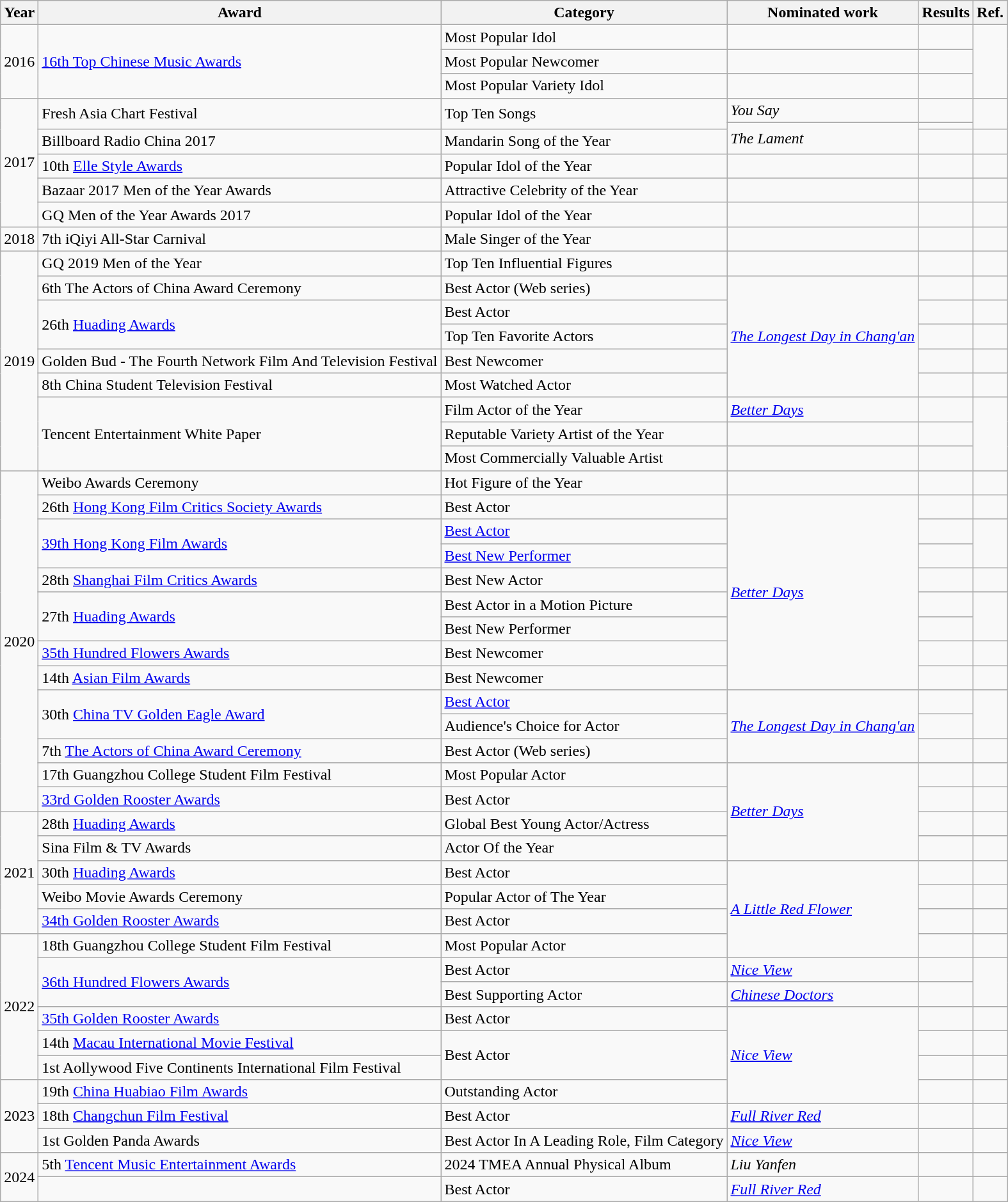<table class="wikitable sortable">
<tr>
<th>Year</th>
<th>Award</th>
<th>Category</th>
<th>Nominated work</th>
<th>Results</th>
<th>Ref.</th>
</tr>
<tr>
<td rowspan=3>2016</td>
<td rowspan=3><a href='#'>16th Top Chinese Music Awards</a></td>
<td>Most Popular Idol</td>
<td></td>
<td></td>
<td rowspan=3></td>
</tr>
<tr>
<td>Most Popular Newcomer</td>
<td></td>
<td></td>
</tr>
<tr>
<td>Most Popular Variety Idol</td>
<td></td>
<td></td>
</tr>
<tr>
<td rowspan=6>2017</td>
<td rowspan=2>Fresh Asia Chart Festival</td>
<td rowspan=2>Top Ten Songs</td>
<td><em>You Say</em></td>
<td></td>
<td rowspan=2></td>
</tr>
<tr>
<td rowspan=2><em>The Lament</em></td>
<td></td>
</tr>
<tr>
<td>Billboard Radio China 2017</td>
<td>Mandarin Song of the Year</td>
<td></td>
<td></td>
</tr>
<tr>
<td>10th <a href='#'>Elle Style Awards</a></td>
<td>Popular Idol of the Year</td>
<td></td>
<td></td>
<td></td>
</tr>
<tr>
<td>Bazaar 2017 Men of the Year Awards</td>
<td>Attractive Celebrity of the Year</td>
<td></td>
<td></td>
<td></td>
</tr>
<tr>
<td>GQ Men of the Year Awards 2017</td>
<td>Popular Idol of the Year</td>
<td></td>
<td></td>
<td></td>
</tr>
<tr>
<td>2018</td>
<td>7th iQiyi All-Star Carnival</td>
<td>Male Singer of the Year</td>
<td></td>
<td></td>
<td></td>
</tr>
<tr>
<td rowspan=9>2019</td>
<td>GQ 2019 Men of the Year</td>
<td>Top Ten Influential Figures</td>
<td></td>
<td></td>
<td></td>
</tr>
<tr>
<td>6th The Actors of China Award Ceremony</td>
<td>Best Actor (Web series)</td>
<td rowspan=5><em><a href='#'>The Longest Day in Chang'an</a></em></td>
<td></td>
<td></td>
</tr>
<tr>
<td rowspan=2>26th <a href='#'>Huading Awards</a></td>
<td>Best Actor</td>
<td></td>
<td></td>
</tr>
<tr>
<td>Top Ten Favorite Actors</td>
<td></td>
<td></td>
</tr>
<tr>
<td>Golden Bud - The Fourth Network Film And Television Festival</td>
<td>Best Newcomer</td>
<td></td>
<td></td>
</tr>
<tr>
<td>8th China Student Television Festival</td>
<td>Most Watched Actor</td>
<td></td>
<td></td>
</tr>
<tr>
<td rowspan=3>Tencent Entertainment White Paper</td>
<td>Film Actor of the Year</td>
<td><a href='#'><em>Better Days</em></a></td>
<td></td>
<td rowspan=3></td>
</tr>
<tr>
<td>Reputable Variety Artist of the Year</td>
<td></td>
<td></td>
</tr>
<tr>
<td>Most Commercially Valuable Artist</td>
<td></td>
<td></td>
</tr>
<tr>
<td rowspan="14">2020</td>
<td>Weibo Awards Ceremony</td>
<td>Hot Figure of the Year</td>
<td></td>
<td></td>
<td></td>
</tr>
<tr>
<td>26th <a href='#'>Hong Kong Film Critics Society Awards</a></td>
<td>Best Actor</td>
<td rowspan="8"><em><a href='#'>Better Days</a></em></td>
<td></td>
<td></td>
</tr>
<tr>
<td rowspan="2"><a href='#'>39th Hong Kong Film Awards</a></td>
<td><a href='#'>Best Actor</a></td>
<td></td>
<td rowspan="2"></td>
</tr>
<tr>
<td><a href='#'>Best New Performer</a></td>
<td></td>
</tr>
<tr>
<td>28th <a href='#'>Shanghai Film Critics Awards</a></td>
<td>Best New Actor</td>
<td></td>
<td></td>
</tr>
<tr>
<td rowspan="2">27th <a href='#'>Huading Awards</a></td>
<td>Best Actor in a Motion Picture</td>
<td></td>
<td rowspan="2"></td>
</tr>
<tr>
<td>Best New Performer</td>
<td></td>
</tr>
<tr>
<td><a href='#'>35th Hundred Flowers Awards</a></td>
<td>Best Newcomer</td>
<td></td>
<td></td>
</tr>
<tr>
<td>14th <a href='#'>Asian Film Awards</a></td>
<td>Best Newcomer</td>
<td></td>
<td></td>
</tr>
<tr>
<td rowspan=2>30th <a href='#'>China TV Golden Eagle Award</a></td>
<td><a href='#'>Best Actor</a></td>
<td rowspan=3><em><a href='#'>The Longest Day in Chang'an</a></em></td>
<td></td>
<td rowspan=2></td>
</tr>
<tr>
<td>Audience's Choice for Actor</td>
<td></td>
</tr>
<tr>
<td>7th <a href='#'>The Actors of China Award Ceremony</a></td>
<td>Best Actor (Web series)</td>
<td></td>
<td></td>
</tr>
<tr>
<td>17th Guangzhou College Student Film Festival</td>
<td>Most Popular Actor</td>
<td rowspan="4"><a href='#'><em>Better Days</em></a></td>
<td></td>
<td></td>
</tr>
<tr>
<td><a href='#'>33rd Golden Rooster Awards</a></td>
<td Best Actor>Best Actor</td>
<td></td>
<td></td>
</tr>
<tr>
<td rowspan="5">2021</td>
<td>28th <a href='#'>Huading Awards</a></td>
<td Global Film Best Young Actor>Global Best Young Actor/Actress</td>
<td></td>
<td></td>
</tr>
<tr>
<td>Sina Film & TV Awards</td>
<td>Actor Of the Year</td>
<td></td>
<td></td>
</tr>
<tr>
<td>30th <a href='#'>Huading Awards</a></td>
<td>Best Actor</td>
<td rowspan="4"><em><a href='#'>A Little Red Flower</a></em></td>
<td></td>
<td></td>
</tr>
<tr>
<td>Weibo Movie Awards Ceremony</td>
<td>Popular Actor of The Year</td>
<td></td>
<td></td>
</tr>
<tr>
<td><a href='#'>34th Golden Rooster Awards</a></td>
<td Best Actor>Best Actor</td>
<td></td>
<td></td>
</tr>
<tr>
<td rowspan="6">2022</td>
<td>18th Guangzhou College Student Film Festival</td>
<td>Most Popular Actor</td>
<td></td>
<td></td>
</tr>
<tr>
<td rowspan="2"><a href='#'>36th Hundred Flowers Awards</a></td>
<td>Best Actor</td>
<td><em><a href='#'>Nice View</a></em></td>
<td></td>
<td rowspan="2"></td>
</tr>
<tr>
<td>Best Supporting Actor</td>
<td><em><a href='#'>Chinese Doctors</a></em></td>
<td></td>
</tr>
<tr>
<td><a href='#'>35th Golden Rooster Awards</a></td>
<td>Best Actor</td>
<td rowspan="4"><em><a href='#'>Nice View</a></em></td>
<td></td>
<td></td>
</tr>
<tr>
<td>14th <a href='#'>Macau International Movie Festival</a></td>
<td rowspan="2">Best Actor</td>
<td></td>
<td></td>
</tr>
<tr>
<td>1st Aollywood Five Continents International Film Festival</td>
<td></td>
<td></td>
</tr>
<tr>
<td rowspan="3">2023</td>
<td>19th <a href='#'>China Huabiao Film Awards</a></td>
<td>Outstanding Actor</td>
<td></td>
<td></td>
</tr>
<tr>
<td>18th <a href='#'>Changchun Film Festival</a></td>
<td>Best Actor</td>
<td><em><a href='#'>Full River Red</a></em></td>
<td></td>
<td></td>
</tr>
<tr>
<td>1st Golden Panda Awards</td>
<td>Best Actor In A Leading Role, Film Category</td>
<td><em><a href='#'>Nice View</a></em></td>
<td></td>
<td></td>
</tr>
<tr>
<td rowspan="2">2024</td>
<td>5th <a href='#'>Tencent Music Entertainment Awards</a></td>
<td>2024 TMEA Annual Physical Album</td>
<td><em>Liu Yanfen</em></td>
<td></td>
<td></td>
</tr>
<tr>
<td></td>
<td>Best Actor</td>
<td><em><a href='#'>Full River Red</a></em></td>
<td></td>
<td></td>
</tr>
</table>
